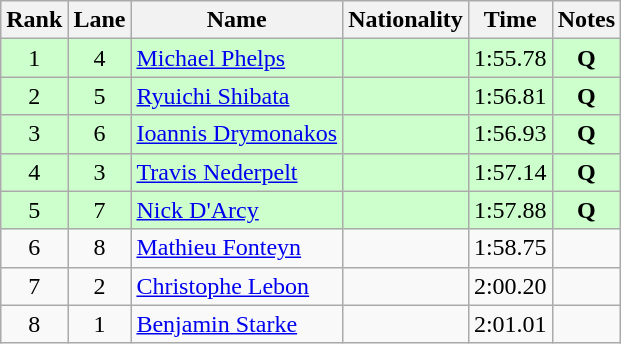<table class="wikitable sortable" style="text-align:center">
<tr>
<th>Rank</th>
<th>Lane</th>
<th>Name</th>
<th>Nationality</th>
<th>Time</th>
<th>Notes</th>
</tr>
<tr bgcolor=ccffcc>
<td>1</td>
<td>4</td>
<td align=left><a href='#'>Michael Phelps</a></td>
<td align=left></td>
<td>1:55.78</td>
<td><strong>Q</strong></td>
</tr>
<tr bgcolor=ccffcc>
<td>2</td>
<td>5</td>
<td align=left><a href='#'>Ryuichi Shibata</a></td>
<td align=left></td>
<td>1:56.81</td>
<td><strong>Q</strong></td>
</tr>
<tr bgcolor=ccffcc>
<td>3</td>
<td>6</td>
<td align=left><a href='#'>Ioannis Drymonakos</a></td>
<td align=left></td>
<td>1:56.93</td>
<td><strong>Q</strong></td>
</tr>
<tr bgcolor=ccffcc>
<td>4</td>
<td>3</td>
<td align=left><a href='#'>Travis Nederpelt</a></td>
<td align=left></td>
<td>1:57.14</td>
<td><strong>Q</strong></td>
</tr>
<tr bgcolor=ccffcc>
<td>5</td>
<td>7</td>
<td align=left><a href='#'>Nick D'Arcy</a></td>
<td align=left></td>
<td>1:57.88</td>
<td><strong>Q</strong></td>
</tr>
<tr>
<td>6</td>
<td>8</td>
<td align=left><a href='#'>Mathieu Fonteyn</a></td>
<td align=left></td>
<td>1:58.75</td>
<td></td>
</tr>
<tr>
<td>7</td>
<td>2</td>
<td align=left><a href='#'>Christophe Lebon</a></td>
<td align=left></td>
<td>2:00.20</td>
<td></td>
</tr>
<tr>
<td>8</td>
<td>1</td>
<td align=left><a href='#'>Benjamin Starke</a></td>
<td align=left></td>
<td>2:01.01</td>
<td></td>
</tr>
</table>
